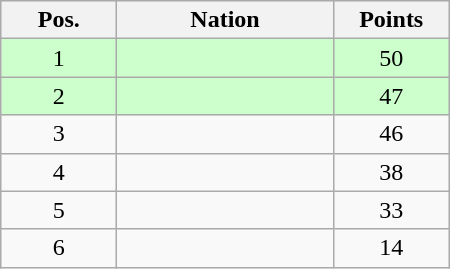<table class="wikitable gauche" cellspacing="1" style="width:300px;">
<tr style="background:#efefef; text-align:center;">
<th style="width:70px;">Pos.</th>
<th>Nation</th>
<th style="width:70px;">Points</th>
</tr>
<tr style="vertical-align:top; text-align:center; background:#ccffcc;">
<td>1</td>
<td style="text-align:left;"></td>
<td>50</td>
</tr>
<tr style="vertical-align:top; text-align:center; background:#ccffcc;">
<td>2</td>
<td style="text-align:left;"></td>
<td>47</td>
</tr>
<tr style="vertical-align:top; text-align:center;">
<td>3</td>
<td style="text-align:left;"></td>
<td>46</td>
</tr>
<tr style="vertical-align:top; text-align:center;">
<td>4</td>
<td style="text-align:left;"></td>
<td>38</td>
</tr>
<tr style="vertical-align:top; text-align:center;">
<td>5</td>
<td style="text-align:left;"></td>
<td>33</td>
</tr>
<tr style="vertical-align:top; text-align:center;">
<td>6</td>
<td style="text-align:left;"></td>
<td>14</td>
</tr>
</table>
